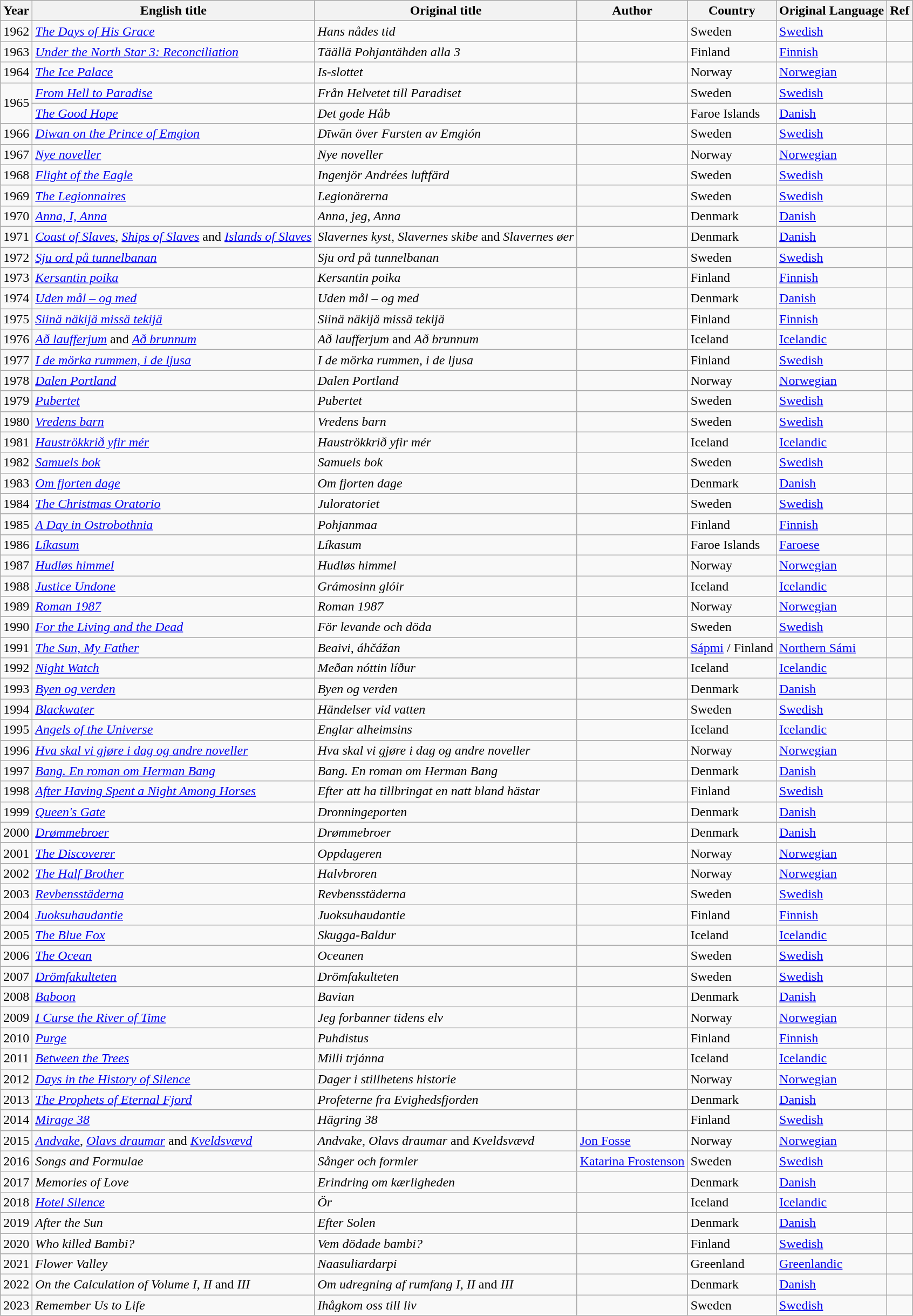<table class="sortable wikitable">
<tr>
<th>Year</th>
<th>English title</th>
<th>Original title</th>
<th>Author</th>
<th>Country</th>
<th>Original Language</th>
<th>Ref</th>
</tr>
<tr>
<td align=center>1962</td>
<td><em><a href='#'>The Days of His Grace</a></em></td>
<td><em>Hans nådes tid</em></td>
<td></td>
<td>Sweden</td>
<td><a href='#'>Swedish</a></td>
<td></td>
</tr>
<tr>
<td align=center>1963</td>
<td><em><a href='#'>Under the North Star 3: Reconciliation</a></em></td>
<td><em>Täällä Pohjantähden alla 3</em></td>
<td></td>
<td>Finland</td>
<td><a href='#'>Finnish</a></td>
<td></td>
</tr>
<tr>
<td align=center>1964</td>
<td><em><a href='#'>The Ice Palace</a></em></td>
<td><em>Is-slottet</em></td>
<td></td>
<td>Norway</td>
<td><a href='#'> Norwegian</a></td>
<td></td>
</tr>
<tr>
<td rowspan=2 align=center>1965</td>
<td><em><a href='#'>From Hell to Paradise</a></em></td>
<td><em>Från Helvetet till Paradiset</em></td>
<td></td>
<td>Sweden</td>
<td><a href='#'>Swedish</a></td>
<td></td>
</tr>
<tr>
<td><em><a href='#'>The Good Hope</a></em></td>
<td><em>Det gode Håb</em></td>
<td></td>
<td>Faroe Islands</td>
<td><a href='#'>Danish</a></td>
<td></td>
</tr>
<tr>
<td align=center>1966</td>
<td><em><a href='#'>Diwan on the Prince of Emgion</a></em></td>
<td><em>Dīwān över Fursten av Emgión</em></td>
<td></td>
<td>Sweden</td>
<td><a href='#'>Swedish</a></td>
<td></td>
</tr>
<tr>
<td align=center>1967</td>
<td><em><a href='#'>Nye noveller</a></em></td>
<td><em>Nye noveller</em></td>
<td></td>
<td>Norway</td>
<td><a href='#'> Norwegian</a></td>
<td></td>
</tr>
<tr>
<td align=center>1968</td>
<td><em><a href='#'>Flight of the Eagle</a></em></td>
<td><em>Ingenjör Andrées luftfärd</em></td>
<td></td>
<td>Sweden</td>
<td><a href='#'>Swedish</a></td>
<td></td>
</tr>
<tr>
<td align=center>1969</td>
<td><em><a href='#'>The Legionnaires</a></em></td>
<td><em>Legionärerna</em></td>
<td></td>
<td>Sweden</td>
<td><a href='#'>Swedish</a></td>
<td></td>
</tr>
<tr>
<td align=center>1970</td>
<td><em><a href='#'>Anna, I, Anna</a></em></td>
<td><em>Anna, jeg, Anna</em></td>
<td></td>
<td>Denmark</td>
<td><a href='#'>Danish</a></td>
<td></td>
</tr>
<tr>
<td align=center>1971</td>
<td><em><a href='#'>Coast of Slaves</a></em>, <em> <a href='#'>Ships of Slaves</a></em> and <em><a href='#'>Islands of Slaves</a></em></td>
<td><em>Slavernes kyst</em>, <em>Slavernes skibe</em> and <em>Slavernes øer</em></td>
<td></td>
<td>Denmark</td>
<td><a href='#'>Danish</a></td>
<td></td>
</tr>
<tr>
<td align=center>1972</td>
<td><em><a href='#'>Sju ord på tunnelbanan</a></em></td>
<td><em>Sju ord på tunnelbanan</em></td>
<td></td>
<td>Sweden</td>
<td><a href='#'>Swedish</a></td>
<td></td>
</tr>
<tr>
<td align=center>1973</td>
<td><em><a href='#'>Kersantin poika</a></em></td>
<td><em>Kersantin poika</em></td>
<td></td>
<td>Finland</td>
<td><a href='#'>Finnish</a></td>
<td></td>
</tr>
<tr>
<td align=center>1974</td>
<td><em><a href='#'>Uden mål – og med</a></em></td>
<td><em>Uden mål – og med</em></td>
<td></td>
<td>Denmark</td>
<td><a href='#'>Danish</a></td>
<td></td>
</tr>
<tr>
<td align=center>1975</td>
<td><em><a href='#'>Siinä näkijä missä tekijä</a></em></td>
<td><em>Siinä näkijä missä tekijä</em></td>
<td></td>
<td>Finland</td>
<td><a href='#'>Finnish</a></td>
<td></td>
</tr>
<tr>
<td align=center>1976</td>
<td><em><a href='#'>Að laufferjum</a></em> and <em><a href='#'>Að brunnum</a></em></td>
<td><em>Að laufferjum</em> and <em>Að brunnum</em></td>
<td></td>
<td>Iceland</td>
<td><a href='#'>Icelandic</a></td>
<td></td>
</tr>
<tr>
<td align=center>1977</td>
<td><em><a href='#'>I de mörka rummen, i de ljusa</a></em></td>
<td><em>I de mörka rummen, i de ljusa</em></td>
<td></td>
<td>Finland</td>
<td><a href='#'>Swedish</a></td>
<td></td>
</tr>
<tr>
<td align=center>1978</td>
<td><em><a href='#'>Dalen Portland</a></em></td>
<td><em>Dalen Portland</em></td>
<td></td>
<td>Norway</td>
<td><a href='#'> Norwegian</a></td>
<td></td>
</tr>
<tr>
<td align=center>1979</td>
<td><em><a href='#'>Pubertet</a></em></td>
<td><em>Pubertet</em></td>
<td></td>
<td>Sweden</td>
<td><a href='#'>Swedish</a></td>
<td></td>
</tr>
<tr>
<td align=center>1980</td>
<td><em><a href='#'>Vredens barn</a></em></td>
<td><em>Vredens barn</em></td>
<td></td>
<td>Sweden</td>
<td><a href='#'>Swedish</a></td>
<td></td>
</tr>
<tr>
<td align=center>1981</td>
<td><em><a href='#'>Hauströkkrið yfir mér</a></em></td>
<td><em>Hauströkkrið yfir mér</em></td>
<td></td>
<td>Iceland</td>
<td><a href='#'>Icelandic</a></td>
<td></td>
</tr>
<tr>
<td align=center>1982</td>
<td><em><a href='#'>Samuels bok</a></em></td>
<td><em>Samuels bok</em></td>
<td></td>
<td>Sweden</td>
<td><a href='#'>Swedish</a></td>
<td></td>
</tr>
<tr>
<td align=center>1983</td>
<td><em><a href='#'>Om fjorten dage</a></em></td>
<td><em>Om fjorten dage</em></td>
<td></td>
<td>Denmark</td>
<td><a href='#'>Danish</a></td>
<td></td>
</tr>
<tr>
<td align=center>1984</td>
<td><em><a href='#'>The Christmas Oratorio</a></em></td>
<td><em>Juloratoriet</em></td>
<td></td>
<td>Sweden</td>
<td><a href='#'>Swedish</a></td>
<td></td>
</tr>
<tr>
<td align=center>1985</td>
<td><em><a href='#'>A Day in Ostrobothnia</a></em></td>
<td><em>Pohjanmaa</em></td>
<td></td>
<td>Finland</td>
<td><a href='#'>Finnish</a></td>
<td></td>
</tr>
<tr>
<td align=center>1986</td>
<td><em><a href='#'>Líkasum</a></em></td>
<td><em>Líkasum</em></td>
<td></td>
<td>Faroe Islands</td>
<td><a href='#'>Faroese</a></td>
<td></td>
</tr>
<tr>
<td align=center>1987</td>
<td><em><a href='#'>Hudløs himmel</a></em></td>
<td><em>Hudløs himmel</em></td>
<td></td>
<td>Norway</td>
<td><a href='#'> Norwegian</a></td>
<td></td>
</tr>
<tr>
<td align=center>1988</td>
<td><em><a href='#'>Justice Undone</a></em></td>
<td><em>Grámosinn glóir</em></td>
<td></td>
<td>Iceland</td>
<td><a href='#'>Icelandic</a></td>
<td></td>
</tr>
<tr>
<td align=center>1989</td>
<td><em><a href='#'>Roman 1987</a></em></td>
<td><em>Roman 1987</em></td>
<td></td>
<td>Norway</td>
<td><a href='#'> Norwegian</a></td>
<td></td>
</tr>
<tr>
<td align=center>1990</td>
<td><em><a href='#'>For the Living and the Dead</a></em></td>
<td><em>För levande och döda</em></td>
<td></td>
<td>Sweden</td>
<td><a href='#'>Swedish</a></td>
<td></td>
</tr>
<tr>
<td align=center>1991</td>
<td><em><a href='#'>The Sun, My Father</a></em></td>
<td><em>Beaivi, áhčážan</em></td>
<td></td>
<td><a href='#'>Sápmi</a> / Finland</td>
<td><a href='#'>Northern Sámi</a></td>
<td></td>
</tr>
<tr>
<td align=center>1992</td>
<td><em><a href='#'>Night Watch</a></em></td>
<td><em>Meðan nóttin líður</em></td>
<td></td>
<td>Iceland</td>
<td><a href='#'>Icelandic</a></td>
<td></td>
</tr>
<tr>
<td align=center>1993</td>
<td><em><a href='#'>Byen og verden</a></em></td>
<td><em>Byen og verden</em></td>
<td></td>
<td>Denmark</td>
<td><a href='#'>Danish</a></td>
<td></td>
</tr>
<tr>
<td align=center>1994</td>
<td><em><a href='#'>Blackwater</a></em></td>
<td><em>Händelser vid vatten</em></td>
<td></td>
<td>Sweden</td>
<td><a href='#'>Swedish</a></td>
<td></td>
</tr>
<tr>
<td align=center>1995</td>
<td><em><a href='#'>Angels of the Universe</a></em></td>
<td><em>Englar alheimsins</em></td>
<td></td>
<td>Iceland</td>
<td><a href='#'>Icelandic</a></td>
<td></td>
</tr>
<tr>
<td align=center>1996</td>
<td><em><a href='#'>Hva skal vi gjøre i dag og andre noveller</a></em></td>
<td><em>Hva skal vi gjøre i dag og andre noveller</em></td>
<td></td>
<td>Norway</td>
<td><a href='#'> Norwegian</a></td>
<td></td>
</tr>
<tr>
<td align=center>1997</td>
<td><em><a href='#'>Bang. En roman om Herman Bang</a></em></td>
<td><em>Bang. En roman om Herman Bang</em></td>
<td></td>
<td>Denmark</td>
<td><a href='#'>Danish</a></td>
<td></td>
</tr>
<tr>
<td align=center>1998</td>
<td><em><a href='#'>After Having Spent a Night Among Horses</a></em></td>
<td><em>Efter att ha tillbringat en natt bland hästar</em></td>
<td></td>
<td>Finland</td>
<td><a href='#'>Swedish</a></td>
<td></td>
</tr>
<tr>
<td align=center>1999</td>
<td><em><a href='#'>Queen's Gate</a></em></td>
<td><em>Dronningeporten</em></td>
<td></td>
<td>Denmark</td>
<td><a href='#'>Danish</a></td>
<td></td>
</tr>
<tr>
<td align=center>2000</td>
<td><em><a href='#'>Drømmebroer</a></em></td>
<td><em>Drømmebroer</em></td>
<td></td>
<td>Denmark</td>
<td><a href='#'>Danish</a></td>
<td></td>
</tr>
<tr>
<td align=center>2001</td>
<td><em><a href='#'>The Discoverer</a></em></td>
<td><em>Oppdageren</em></td>
<td></td>
<td>Norway</td>
<td><a href='#'> Norwegian</a></td>
<td></td>
</tr>
<tr>
<td align=center>2002</td>
<td><em><a href='#'>The Half Brother</a></em></td>
<td><em>Halvbroren</em></td>
<td></td>
<td>Norway</td>
<td><a href='#'> Norwegian</a></td>
<td></td>
</tr>
<tr>
<td align=center>2003</td>
<td><em><a href='#'>Revbensstäderna</a></em></td>
<td><em>Revbensstäderna</em></td>
<td></td>
<td>Sweden</td>
<td><a href='#'>Swedish</a></td>
<td></td>
</tr>
<tr>
<td align=center>2004</td>
<td><em><a href='#'>Juoksuhaudantie</a></em></td>
<td><em>Juoksuhaudantie</em></td>
<td></td>
<td>Finland</td>
<td><a href='#'>Finnish</a></td>
<td></td>
</tr>
<tr>
<td align=center>2005</td>
<td><em><a href='#'>The Blue Fox</a></em></td>
<td><em>Skugga-Baldur</em></td>
<td></td>
<td>Iceland</td>
<td><a href='#'>Icelandic</a></td>
<td></td>
</tr>
<tr>
<td align=center>2006</td>
<td><em><a href='#'>The Ocean</a></em></td>
<td><em>Oceanen</em></td>
<td></td>
<td>Sweden</td>
<td><a href='#'>Swedish</a></td>
<td></td>
</tr>
<tr>
<td align=center>2007</td>
<td><em><a href='#'>Drömfakulteten</a></em></td>
<td><em>Drömfakulteten</em></td>
<td></td>
<td>Sweden</td>
<td><a href='#'>Swedish</a></td>
<td></td>
</tr>
<tr>
<td align=center>2008</td>
<td><em><a href='#'>Baboon</a></em></td>
<td><em>Bavian</em></td>
<td></td>
<td>Denmark</td>
<td><a href='#'>Danish</a></td>
<td></td>
</tr>
<tr>
<td align=center>2009</td>
<td><em><a href='#'>I Curse the River of Time</a></em></td>
<td><em>Jeg forbanner tidens elv</em></td>
<td></td>
<td>Norway</td>
<td><a href='#'> Norwegian</a></td>
<td></td>
</tr>
<tr>
<td align=center>2010</td>
<td><em><a href='#'>Purge</a></em></td>
<td><em>Puhdistus</em></td>
<td></td>
<td>Finland</td>
<td><a href='#'>Finnish</a></td>
<td></td>
</tr>
<tr>
<td align=center>2011</td>
<td><em><a href='#'>Between the Trees</a></em></td>
<td><em>Milli trjánna</em></td>
<td></td>
<td>Iceland</td>
<td><a href='#'>Icelandic</a></td>
<td></td>
</tr>
<tr>
<td align=center>2012</td>
<td><em><a href='#'>Days in the History of Silence</a></em></td>
<td><em>Dager i stillhetens historie</em></td>
<td></td>
<td>Norway</td>
<td><a href='#'> Norwegian</a></td>
<td></td>
</tr>
<tr>
<td align=center>2013</td>
<td><em><a href='#'>The Prophets of Eternal Fjord</a></em></td>
<td><em>Profeterne fra Evighedsfjorden</em></td>
<td></td>
<td>Denmark</td>
<td><a href='#'>Danish</a></td>
<td align=center></td>
</tr>
<tr>
<td align=center>2014</td>
<td><em><a href='#'>Mirage 38</a></em></td>
<td><em>Hägring 38</em></td>
<td></td>
<td>Finland</td>
<td><a href='#'>Swedish</a></td>
<td align=center></td>
</tr>
<tr>
<td align=center>2015</td>
<td><em><a href='#'>Andvake</a></em>, <em><a href='#'>Olavs draumar</a></em> and <em><a href='#'>Kveldsvævd</a></em></td>
<td><em>Andvake</em>, <em>Olavs draumar</em> and <em>Kveldsvævd</em></td>
<td><a href='#'>Jon Fosse</a></td>
<td>Norway</td>
<td><a href='#'> Norwegian</a></td>
<td align=center></td>
</tr>
<tr>
<td align=center>2016</td>
<td><em>Songs and Formulae</em></td>
<td><em>Sånger och formler</em></td>
<td><a href='#'>Katarina Frostenson</a></td>
<td>Sweden</td>
<td><a href='#'>Swedish</a></td>
<td align=center></td>
</tr>
<tr>
<td align=center>2017</td>
<td><em>Memories of Love</em></td>
<td><em>Erindring om kærligheden</em></td>
<td></td>
<td>Denmark</td>
<td><a href='#'>Danish</a></td>
<td align=center></td>
</tr>
<tr>
<td align=center>2018</td>
<td><em><a href='#'>Hotel Silence</a></em></td>
<td><em>Ör</em></td>
<td></td>
<td>Iceland</td>
<td><a href='#'>Icelandic</a></td>
<td align=center></td>
</tr>
<tr>
<td align=center>2019</td>
<td><em>After the Sun</em></td>
<td><em>Efter Solen</em></td>
<td></td>
<td>Denmark</td>
<td><a href='#'>Danish</a></td>
<td align=center></td>
</tr>
<tr>
<td align=center>2020</td>
<td><em>Who killed Bambi?</em></td>
<td><em>Vem dödade bambi?</em></td>
<td></td>
<td>Finland</td>
<td><a href='#'>Swedish</a></td>
<td align=center></td>
</tr>
<tr>
<td align=center>2021</td>
<td><em>Flower Valley</em></td>
<td><em>Naasuliardarpi</em></td>
<td></td>
<td>Greenland</td>
<td><a href='#'>Greenlandic</a></td>
<td align=center></td>
</tr>
<tr>
<td align=center>2022</td>
<td><em>On the Calculation of Volume I</em>, <em>II</em> and <em>III</em></td>
<td><em>Om udregning af rumfang I</em>, <em>II</em> and <em>III</em></td>
<td></td>
<td>Denmark</td>
<td><a href='#'>Danish</a></td>
<td align=center></td>
</tr>
<tr>
<td align=center>2023</td>
<td><em> Remember Us to Life</em></td>
<td><em>Ihågkom oss till liv</em></td>
<td></td>
<td>Sweden</td>
<td><a href='#'>Swedish</a></td>
<td align=center></td>
</tr>
</table>
